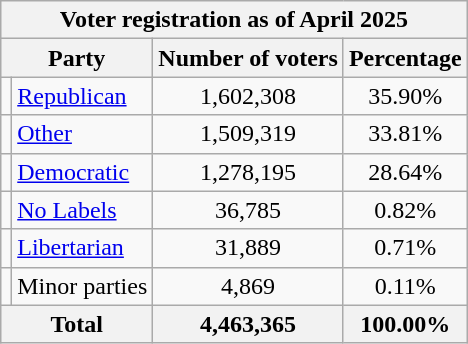<table class=wikitable style="float:right; margin:10px">
<tr>
<th colspan = 6>Voter registration as of April 2025</th>
</tr>
<tr>
<th colspan = 2>Party</th>
<th>Number of voters</th>
<th>Percentage</th>
</tr>
<tr>
<td></td>
<td><a href='#'>Republican</a></td>
<td style="text-align:center;">1,602,308</td>
<td style="text-align:center;">35.90%</td>
</tr>
<tr>
<td></td>
<td><a href='#'>Other</a></td>
<td style="text-align:center;">1,509,319</td>
<td style="text-align:center;">33.81%</td>
</tr>
<tr>
<td></td>
<td><a href='#'>Democratic</a></td>
<td style="text-align:center;">1,278,195</td>
<td style="text-align:center;">28.64%</td>
</tr>
<tr>
<td></td>
<td><a href='#'>No Labels</a></td>
<td style="text-align:center;">36,785</td>
<td style="text-align:center;">0.82%</td>
</tr>
<tr>
<td></td>
<td><a href='#'>Libertarian</a></td>
<td style="text-align:center;">31,889</td>
<td style="text-align:center;">0.71%</td>
</tr>
<tr>
<td></td>
<td>Minor parties</td>
<td style="text-align:center;">4,869</td>
<td style="text-align:center;">0.11%</td>
</tr>
<tr>
<th colspan = 2>Total</th>
<th style="text-align:center;">4,463,365</th>
<th style="text-align:center;">100.00%</th>
</tr>
</table>
